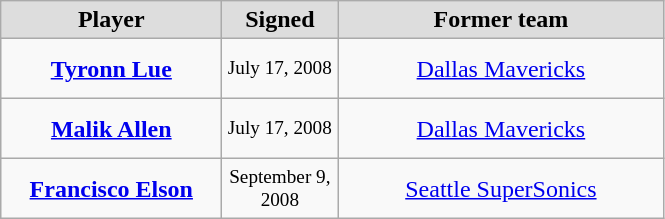<table class="wikitable" style="text-align: center">
<tr align="center" bgcolor="#dddddd">
<td style="width:140px"><strong>Player</strong></td>
<td style="width:70px"><strong>Signed</strong></td>
<td style="width:210px"><strong>Former team</strong></td>
</tr>
<tr style="height:40px">
<td><strong><a href='#'>Tyronn Lue</a></strong></td>
<td style="font-size: 80%">July 17, 2008</td>
<td><a href='#'>Dallas Mavericks</a></td>
</tr>
<tr style="height:40px">
<td><strong><a href='#'>Malik Allen</a></strong></td>
<td style="font-size:80%">July 17, 2008</td>
<td><a href='#'>Dallas Mavericks</a></td>
</tr>
<tr style="height:40px">
<td><strong><a href='#'>Francisco Elson</a></strong></td>
<td style="font-size:80%">September 9, 2008</td>
<td><a href='#'>Seattle SuperSonics</a></td>
</tr>
</table>
